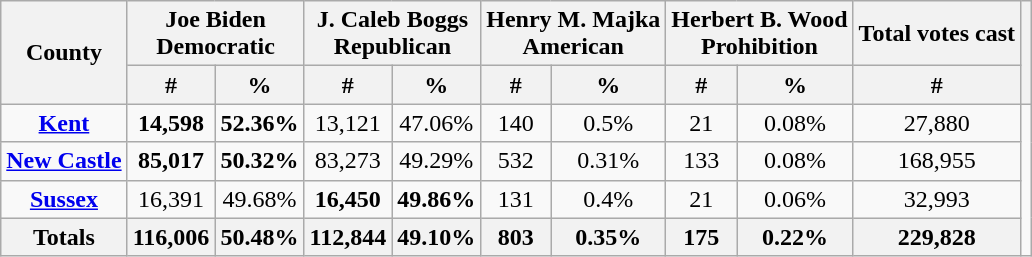<table class="wikitable sortable">
<tr>
<th rowspan="2">County</th>
<th colspan="2" style="text-align:center;"><strong>Joe Biden</strong><br>Democratic</th>
<th colspan="2" style="text-align:center;"><strong>J. Caleb Boggs</strong><br>Republican</th>
<th colspan="2" style="text-align:center;">Henry M. Majka<br>American</th>
<th colspan="2" style="text-align:center;">Herbert B. Wood<br>Prohibition</th>
<th style="text-align:center;">Total votes cast</th>
<th rowspan="2"></th>
</tr>
<tr>
<th style="text-align:center;" data-sort-type="number">#</th>
<th style="text-align:center;" data-sort-type="number">%</th>
<th style="text-align:center;" data-sort-type="number">#</th>
<th style="text-align:center;" data-sort-type="number">%</th>
<th style="text-align:center;" data-sort-type="number">#</th>
<th style="text-align:center;" data-sort-type="number">%</th>
<th style="text-align:center;" data-sort-type="number">#</th>
<th style="text-align:center;" data-sort-type="number">%</th>
<th style="text-align:center;" data-sort-type="number">#</th>
</tr>
<tr style="text-align:center;">
<td><strong><a href='#'>Kent</a></strong></td>
<td><strong>14,598</strong></td>
<td><strong>52.36%</strong></td>
<td>13,121</td>
<td>47.06%</td>
<td>140</td>
<td>0.5%</td>
<td>21</td>
<td>0.08%</td>
<td>27,880</td>
<td rowspan="4"></td>
</tr>
<tr style="text-align:center;">
<td><strong><a href='#'>New Castle</a></strong></td>
<td><strong>85,017</strong></td>
<td><strong>50.32%</strong></td>
<td>83,273</td>
<td>49.29%</td>
<td>532</td>
<td>0.31%</td>
<td>133</td>
<td>0.08%</td>
<td>168,955</td>
</tr>
<tr style="text-align:center;">
<td><strong><a href='#'>Sussex</a></strong></td>
<td>16,391</td>
<td>49.68%</td>
<td><strong>16,450</strong></td>
<td><strong>49.86%</strong></td>
<td>131</td>
<td>0.4%</td>
<td>21</td>
<td>0.06%</td>
<td>32,993</td>
</tr>
<tr>
<th>Totals</th>
<th>116,006</th>
<th>50.48%</th>
<th>112,844</th>
<th>49.10%</th>
<th>803</th>
<th>0.35%</th>
<th>175</th>
<th>0.22%</th>
<th>229,828</th>
</tr>
</table>
